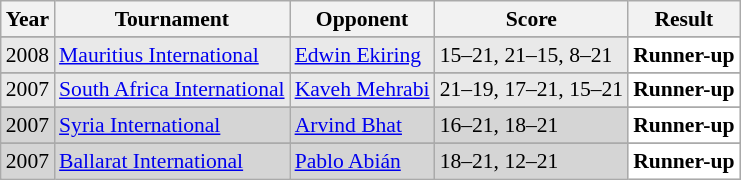<table class="sortable wikitable" style="font-size: 90%;">
<tr>
<th>Year</th>
<th>Tournament</th>
<th>Opponent</th>
<th>Score</th>
<th>Result</th>
</tr>
<tr>
</tr>
<tr style="background:#E9E9E9">
<td align="center">2008</td>
<td align="left"><a href='#'>Mauritius International</a></td>
<td align="left"> <a href='#'>Edwin Ekiring</a></td>
<td align="left">15–21, 21–15, 8–21</td>
<td style="text-align:left; background:white"> <strong>Runner-up</strong></td>
</tr>
<tr>
</tr>
<tr style="background:#E9E9E9">
<td align="center">2007</td>
<td align="left"><a href='#'>South Africa International</a></td>
<td align="left"> <a href='#'>Kaveh Mehrabi</a></td>
<td align="left">21–19, 17–21, 15–21</td>
<td style="text-align:left; background:white"> <strong>Runner-up</strong></td>
</tr>
<tr>
</tr>
<tr style="background:#D5D5D5">
<td align="center">2007</td>
<td align="left"><a href='#'>Syria International</a></td>
<td align="left"> <a href='#'>Arvind Bhat</a></td>
<td align="left">16–21, 18–21</td>
<td style="text-align:left; background:white"> <strong>Runner-up</strong></td>
</tr>
<tr>
</tr>
<tr style="background:#D5D5D5">
<td align="center">2007</td>
<td align="left"><a href='#'>Ballarat International</a></td>
<td align="left"> <a href='#'>Pablo Abián</a></td>
<td align="left">18–21, 12–21</td>
<td style="text-align:left; background:white"> <strong>Runner-up</strong></td>
</tr>
</table>
